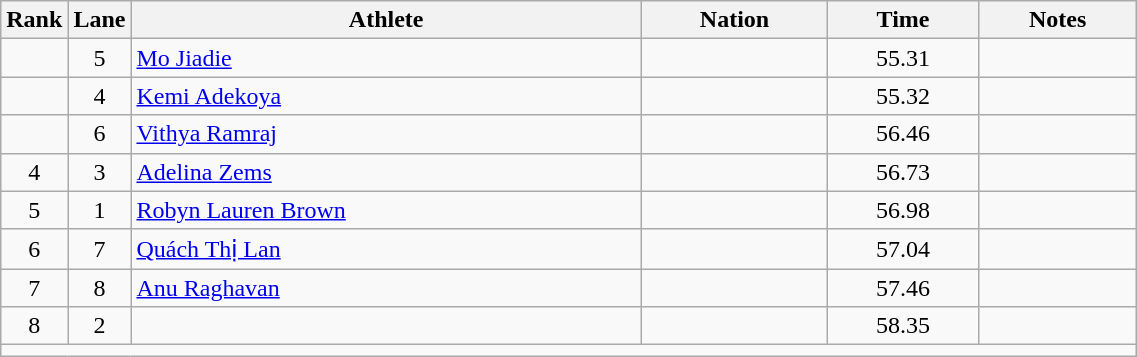<table class="wikitable sortable" style="text-align:center;width: 60%;">
<tr>
<th scope="col" style="width: 10px;">Rank</th>
<th scope="col" style="width: 10px;">Lane</th>
<th scope="col">Athlete</th>
<th scope="col">Nation</th>
<th scope="col">Time</th>
<th scope="col">Notes</th>
</tr>
<tr>
<td></td>
<td>5</td>
<td align="left"><a href='#'>Mo Jiadie</a></td>
<td align="left"></td>
<td>55.31</td>
<td></td>
</tr>
<tr>
<td></td>
<td>4</td>
<td align="left"><a href='#'>Kemi Adekoya</a></td>
<td align="left"></td>
<td>55.32</td>
<td></td>
</tr>
<tr>
<td></td>
<td>6</td>
<td align="left"><a href='#'>Vithya Ramraj</a></td>
<td align="left"></td>
<td>56.46</td>
<td></td>
</tr>
<tr>
<td>4</td>
<td>3</td>
<td align="left"><a href='#'>Adelina Zems</a></td>
<td align="left"></td>
<td>56.73</td>
<td></td>
</tr>
<tr>
<td>5</td>
<td>1</td>
<td align="left"><a href='#'>Robyn Lauren Brown</a></td>
<td align="left"></td>
<td>56.98</td>
<td></td>
</tr>
<tr>
<td>6</td>
<td>7</td>
<td align="left"><a href='#'>Quách Thị Lan</a></td>
<td align="left"></td>
<td>57.04</td>
<td></td>
</tr>
<tr>
<td>7</td>
<td>8</td>
<td align="left"><a href='#'>Anu Raghavan</a></td>
<td align="left"></td>
<td>57.46</td>
<td></td>
</tr>
<tr>
<td>8</td>
<td>2</td>
<td align="left"></td>
<td align="left"></td>
<td>58.35</td>
<td></td>
</tr>
<tr class="sortbottom">
<td colspan="6"></td>
</tr>
</table>
